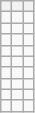<table class="wikitable">
<tr>
<th></th>
<th></th>
<th></th>
</tr>
<tr -->
<td></td>
<td></td>
<td></td>
</tr>
<tr -->
<td></td>
<td></td>
<td></td>
</tr>
<tr -->
<td></td>
<td></td>
<td></td>
</tr>
<tr -->
<td></td>
<td></td>
<td></td>
</tr>
<tr -->
<td></td>
<td></td>
<td></td>
</tr>
<tr -->
<td></td>
<td></td>
<td></td>
</tr>
<tr -->
<td></td>
<td></td>
<td></td>
</tr>
<tr -->
<td></td>
<td></td>
<td></td>
</tr>
<tr -->
<td></td>
<td></td>
<td></td>
</tr>
</table>
